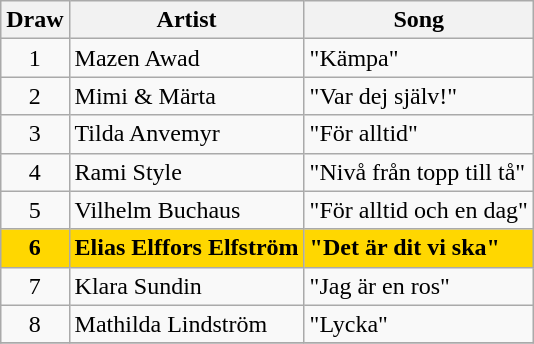<table class="sortable wikitable" style="margin: 1em auto 1em auto; text-align:center;">
<tr>
<th>Draw</th>
<th>Artist</th>
<th>Song</th>
</tr>
<tr>
<td>1</td>
<td align="left">Mazen Awad</td>
<td align="left">"Kämpa"</td>
</tr>
<tr>
<td>2</td>
<td align="left">Mimi & Märta</td>
<td align="left">"Var dej själv!"</td>
</tr>
<tr>
<td>3</td>
<td align="left">Tilda Anvemyr</td>
<td align="left">"För alltid"</td>
</tr>
<tr>
<td>4</td>
<td align="left">Rami Style</td>
<td align="left">"Nivå från topp till tå"</td>
</tr>
<tr>
<td>5</td>
<td align="left">Vilhelm Buchaus</td>
<td align="left">"För alltid och en dag"</td>
</tr>
<tr bgcolor="GOLD">
<td><strong>6</strong></td>
<td align="left"><strong>Elias Elffors Elfström</strong></td>
<td align="left"><strong>"Det är dit vi ska"</strong></td>
</tr>
<tr>
<td>7</td>
<td align="left">Klara Sundin</td>
<td align="left">"Jag är en ros"</td>
</tr>
<tr>
<td>8</td>
<td align="left">Mathilda Lindström</td>
<td align="left">"Lycka"</td>
</tr>
<tr>
</tr>
</table>
